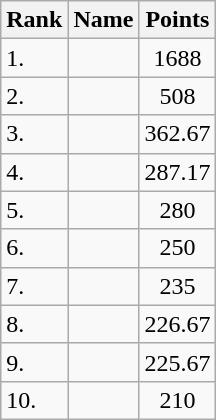<table class="wikitable sortable">
<tr>
<th>Rank</th>
<th>Name</th>
<th>Points</th>
</tr>
<tr>
<td>1.</td>
<td></td>
<td align=center>1688</td>
</tr>
<tr>
<td>2.</td>
<td></td>
<td align=center>508</td>
</tr>
<tr>
<td>3.</td>
<td></td>
<td align=center>362.67</td>
</tr>
<tr>
<td>4.</td>
<td></td>
<td align=center>287.17</td>
</tr>
<tr>
<td>5.</td>
<td></td>
<td align=center>280</td>
</tr>
<tr>
<td>6.</td>
<td></td>
<td align=center>250</td>
</tr>
<tr>
<td>7.</td>
<td></td>
<td align=center>235</td>
</tr>
<tr>
<td>8.</td>
<td></td>
<td align=center>226.67</td>
</tr>
<tr>
<td>9.</td>
<td></td>
<td align=center>225.67</td>
</tr>
<tr>
<td>10.</td>
<td></td>
<td align=center>210</td>
</tr>
</table>
